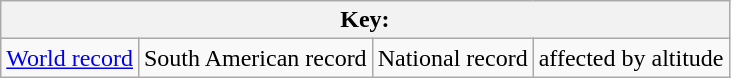<table class="wikitable">
<tr>
<th colspan=4>Key:</th>
</tr>
<tr>
<td><a href='#'>World record</a></td>
<td>South American record</td>
<td>National record</td>
<td>affected by altitude</td>
</tr>
</table>
